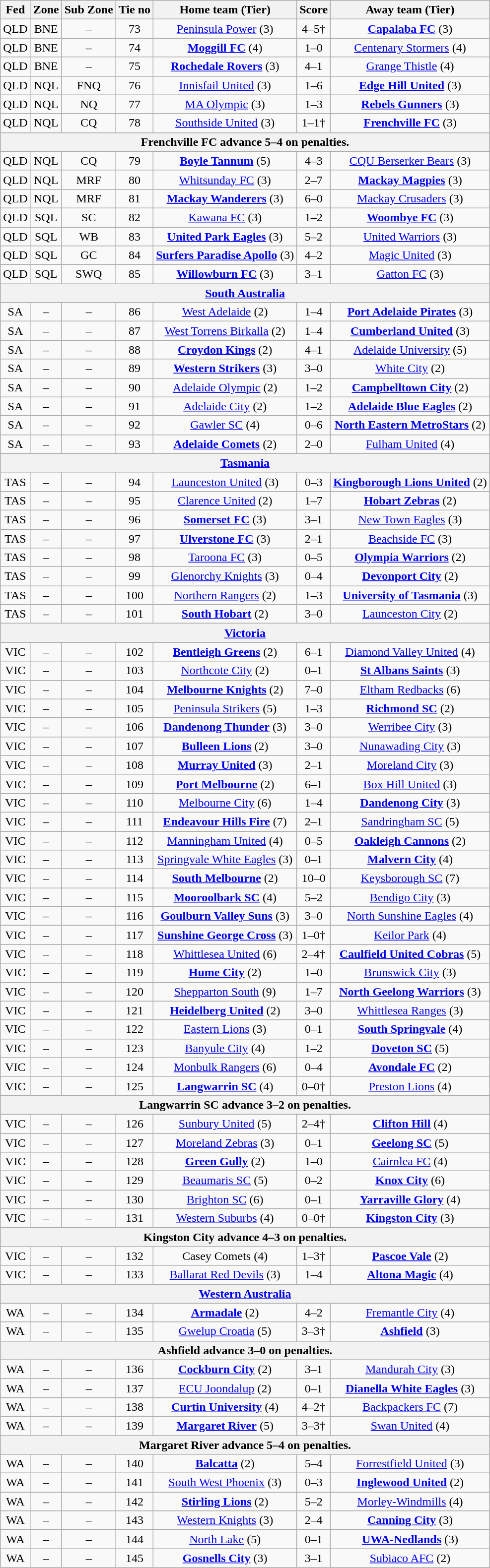<table class="wikitable" style="text-align:center">
<tr>
<th>Fed</th>
<th>Zone</th>
<th>Sub Zone</th>
<th>Tie no</th>
<th>Home team (Tier)</th>
<th>Score</th>
<th>Away team (Tier)</th>
</tr>
<tr>
<td>QLD</td>
<td>BNE</td>
<td>–</td>
<td>73</td>
<td><a href='#'>Peninsula Power</a> (3)</td>
<td>4–5†</td>
<td><strong><a href='#'>Capalaba FC</a></strong> (3)</td>
</tr>
<tr>
<td>QLD</td>
<td>BNE</td>
<td>–</td>
<td>74</td>
<td><strong><a href='#'>Moggill FC</a></strong> (4)</td>
<td>1–0</td>
<td><a href='#'>Centenary Stormers</a> (4)</td>
</tr>
<tr>
<td>QLD</td>
<td>BNE</td>
<td>–</td>
<td>75</td>
<td><strong><a href='#'>Rochedale Rovers</a></strong> (3)</td>
<td>4–1</td>
<td><a href='#'>Grange Thistle</a> (4)</td>
</tr>
<tr>
<td>QLD</td>
<td>NQL</td>
<td>FNQ</td>
<td>76</td>
<td><a href='#'>Innisfail United</a> (3)</td>
<td>1–6</td>
<td><strong><a href='#'>Edge Hill United</a></strong> (3)</td>
</tr>
<tr>
<td>QLD</td>
<td>NQL</td>
<td>NQ</td>
<td>77</td>
<td><a href='#'>MA Olympic</a> (3)</td>
<td>1–3</td>
<td><strong><a href='#'>Rebels Gunners</a></strong> (3)</td>
</tr>
<tr>
<td>QLD</td>
<td>NQL</td>
<td>CQ</td>
<td>78</td>
<td><a href='#'>Southside United</a> (3)</td>
<td>1–1†</td>
<td><strong><a href='#'>Frenchville FC</a></strong> (3)</td>
</tr>
<tr>
<th colspan=7>Frenchville FC advance 5–4 on penalties.</th>
</tr>
<tr>
<td>QLD</td>
<td>NQL</td>
<td>CQ</td>
<td>79</td>
<td><strong><a href='#'>Boyle Tannum</a></strong> (5)</td>
<td>4–3</td>
<td><a href='#'>CQU Berserker Bears</a> (3)</td>
</tr>
<tr>
<td>QLD</td>
<td>NQL</td>
<td>MRF</td>
<td>80</td>
<td><a href='#'>Whitsunday FC</a> (3)</td>
<td>2–7</td>
<td><strong><a href='#'>Mackay Magpies</a></strong> (3)</td>
</tr>
<tr>
<td>QLD</td>
<td>NQL</td>
<td>MRF</td>
<td>81</td>
<td><strong><a href='#'>Mackay Wanderers</a></strong> (3)</td>
<td>6–0</td>
<td><a href='#'>Mackay Crusaders</a> (3)</td>
</tr>
<tr>
<td>QLD</td>
<td>SQL</td>
<td>SC</td>
<td>82</td>
<td><a href='#'>Kawana FC</a> (3)</td>
<td>1–2</td>
<td><strong><a href='#'>Woombye FC</a></strong> (3)</td>
</tr>
<tr>
<td>QLD</td>
<td>SQL</td>
<td>WB</td>
<td>83</td>
<td><strong><a href='#'>United Park Eagles</a></strong> (3)</td>
<td>5–2</td>
<td><a href='#'>United Warriors</a> (3)</td>
</tr>
<tr>
<td>QLD</td>
<td>SQL</td>
<td>GC</td>
<td>84</td>
<td><strong><a href='#'>Surfers Paradise Apollo</a></strong> (3)</td>
<td>4–2</td>
<td><a href='#'>Magic United</a> (3)</td>
</tr>
<tr>
<td>QLD</td>
<td>SQL</td>
<td>SWQ</td>
<td>85</td>
<td><strong><a href='#'>Willowburn FC</a></strong> (3)</td>
<td>3–1</td>
<td><a href='#'>Gatton FC</a> (3)</td>
</tr>
<tr>
<th colspan=7><a href='#'>South Australia</a></th>
</tr>
<tr>
<td>SA</td>
<td>–</td>
<td>–</td>
<td>86</td>
<td><a href='#'>West Adelaide</a> (2)</td>
<td>1–4</td>
<td><strong><a href='#'>Port Adelaide Pirates</a></strong> (3)</td>
</tr>
<tr>
<td>SA</td>
<td>–</td>
<td>–</td>
<td>87</td>
<td><a href='#'>West Torrens Birkalla</a> (2)</td>
<td>1–4</td>
<td><strong><a href='#'>Cumberland United</a></strong> (3)</td>
</tr>
<tr>
<td>SA</td>
<td>–</td>
<td>–</td>
<td>88</td>
<td><strong><a href='#'>Croydon Kings</a></strong> (2)</td>
<td>4–1</td>
<td><a href='#'>Adelaide University</a> (5)</td>
</tr>
<tr>
<td>SA</td>
<td>–</td>
<td>–</td>
<td>89</td>
<td><strong><a href='#'>Western Strikers</a></strong> (3)</td>
<td>3–0</td>
<td><a href='#'>White City</a> (2)</td>
</tr>
<tr>
<td>SA</td>
<td>–</td>
<td>–</td>
<td>90</td>
<td><a href='#'>Adelaide Olympic</a> (2)</td>
<td>1–2</td>
<td><strong><a href='#'>Campbelltown City</a></strong> (2)</td>
</tr>
<tr>
<td>SA</td>
<td>–</td>
<td>–</td>
<td>91</td>
<td><a href='#'>Adelaide City</a> (2)</td>
<td>1–2</td>
<td><strong><a href='#'>Adelaide Blue Eagles</a></strong> (2)</td>
</tr>
<tr>
<td>SA</td>
<td>–</td>
<td>–</td>
<td>92</td>
<td><a href='#'>Gawler SC</a> (4)</td>
<td>0–6</td>
<td><strong><a href='#'>North Eastern MetroStars</a></strong> (2)</td>
</tr>
<tr>
<td>SA</td>
<td>–</td>
<td>–</td>
<td>93</td>
<td><strong><a href='#'>Adelaide Comets</a></strong> (2)</td>
<td>2–0</td>
<td><a href='#'>Fulham United</a> (4)</td>
</tr>
<tr>
<th colspan=7><a href='#'>Tasmania</a></th>
</tr>
<tr>
<td>TAS</td>
<td>–</td>
<td>–</td>
<td>94</td>
<td><a href='#'>Launceston United</a> (3)</td>
<td>0–3</td>
<td><strong><a href='#'>Kingborough Lions United</a></strong> (2)</td>
</tr>
<tr>
<td>TAS</td>
<td>–</td>
<td>–</td>
<td>95</td>
<td><a href='#'>Clarence United</a> (2)</td>
<td>1–7</td>
<td><strong><a href='#'>Hobart Zebras</a></strong> (2)</td>
</tr>
<tr>
<td>TAS</td>
<td>–</td>
<td>–</td>
<td>96</td>
<td><strong><a href='#'>Somerset FC</a></strong> (3)</td>
<td>3–1</td>
<td><a href='#'>New Town Eagles</a> (3)</td>
</tr>
<tr>
<td>TAS</td>
<td>–</td>
<td>–</td>
<td>97</td>
<td><strong><a href='#'>Ulverstone FC</a></strong> (3)</td>
<td>2–1</td>
<td><a href='#'>Beachside FC</a> (3)</td>
</tr>
<tr>
<td>TAS</td>
<td>–</td>
<td>–</td>
<td>98</td>
<td><a href='#'>Taroona FC</a> (3)</td>
<td>0–5</td>
<td><strong><a href='#'>Olympia Warriors</a></strong> (2)</td>
</tr>
<tr>
<td>TAS</td>
<td>–</td>
<td>–</td>
<td>99</td>
<td><a href='#'>Glenorchy Knights</a> (3)</td>
<td>0–4</td>
<td><strong><a href='#'>Devonport City</a></strong> (2)</td>
</tr>
<tr>
<td>TAS</td>
<td>–</td>
<td>–</td>
<td>100</td>
<td><a href='#'>Northern Rangers</a> (2)</td>
<td>1–3</td>
<td><strong><a href='#'>University of Tasmania</a></strong> (3)</td>
</tr>
<tr>
<td>TAS</td>
<td>–</td>
<td>–</td>
<td>101</td>
<td><strong><a href='#'>South Hobart</a></strong> (2)</td>
<td>3–0</td>
<td><a href='#'>Launceston City</a> (2)</td>
</tr>
<tr>
<th colspan=7><a href='#'>Victoria</a></th>
</tr>
<tr>
<td>VIC</td>
<td>–</td>
<td>–</td>
<td>102</td>
<td><strong><a href='#'>Bentleigh Greens</a></strong> (2)</td>
<td>6–1</td>
<td><a href='#'>Diamond Valley United</a> (4)</td>
</tr>
<tr>
<td>VIC</td>
<td>–</td>
<td>–</td>
<td>103</td>
<td><a href='#'>Northcote City</a> (2)</td>
<td>0–1</td>
<td><strong><a href='#'>St Albans Saints</a></strong> (3)</td>
</tr>
<tr>
<td>VIC</td>
<td>–</td>
<td>–</td>
<td>104</td>
<td><strong><a href='#'>Melbourne Knights</a></strong> (2)</td>
<td>7–0</td>
<td><a href='#'>Eltham Redbacks</a> (6)</td>
</tr>
<tr>
<td>VIC</td>
<td>–</td>
<td>–</td>
<td>105</td>
<td><a href='#'>Peninsula Strikers</a> (5)</td>
<td>1–3</td>
<td><strong><a href='#'>Richmond SC</a></strong> (2)</td>
</tr>
<tr>
<td>VIC</td>
<td>–</td>
<td>–</td>
<td>106</td>
<td><strong><a href='#'>Dandenong Thunder</a></strong> (3)</td>
<td>3–0</td>
<td><a href='#'>Werribee City</a> (3)</td>
</tr>
<tr>
<td>VIC</td>
<td>–</td>
<td>–</td>
<td>107</td>
<td><strong><a href='#'>Bulleen Lions</a></strong> (2)</td>
<td>3–0</td>
<td><a href='#'>Nunawading City</a> (3)</td>
</tr>
<tr>
<td>VIC</td>
<td>–</td>
<td>–</td>
<td>108</td>
<td><strong><a href='#'>Murray United</a></strong> (3)</td>
<td>2–1</td>
<td><a href='#'>Moreland City</a> (3)</td>
</tr>
<tr>
<td>VIC</td>
<td>–</td>
<td>–</td>
<td>109</td>
<td><strong><a href='#'>Port Melbourne</a></strong> (2)</td>
<td>6–1</td>
<td><a href='#'>Box Hill United</a> (3)</td>
</tr>
<tr>
<td>VIC</td>
<td>–</td>
<td>–</td>
<td>110</td>
<td><a href='#'>Melbourne City</a> (6)</td>
<td>1–4</td>
<td><strong><a href='#'>Dandenong City</a></strong> (3)</td>
</tr>
<tr>
<td>VIC</td>
<td>–</td>
<td>–</td>
<td>111</td>
<td><strong><a href='#'>Endeavour Hills Fire</a></strong> (7)</td>
<td>2–1</td>
<td><a href='#'>Sandringham SC</a> (5)</td>
</tr>
<tr>
<td>VIC</td>
<td>–</td>
<td>–</td>
<td>112</td>
<td><a href='#'>Manningham United</a> (4)</td>
<td>0–5</td>
<td><strong><a href='#'>Oakleigh Cannons</a></strong> (2)</td>
</tr>
<tr>
<td>VIC</td>
<td>–</td>
<td>–</td>
<td>113</td>
<td><a href='#'>Springvale White Eagles</a> (3)</td>
<td>0–1</td>
<td><strong><a href='#'>Malvern City</a></strong> (4)</td>
</tr>
<tr>
<td>VIC</td>
<td>–</td>
<td>–</td>
<td>114</td>
<td><strong><a href='#'>South Melbourne</a></strong> (2)</td>
<td>10–0</td>
<td><a href='#'>Keysborough SC</a> (7)</td>
</tr>
<tr>
<td>VIC</td>
<td>–</td>
<td>–</td>
<td>115</td>
<td><strong><a href='#'>Mooroolbark SC</a></strong> (4)</td>
<td>5–2</td>
<td><a href='#'>Bendigo City</a> (3)</td>
</tr>
<tr>
<td>VIC</td>
<td>–</td>
<td>–</td>
<td>116</td>
<td><strong><a href='#'>Goulburn Valley Suns</a></strong> (3)</td>
<td>3–0</td>
<td><a href='#'>North Sunshine Eagles</a> (4)</td>
</tr>
<tr>
<td>VIC</td>
<td>–</td>
<td>–</td>
<td>117</td>
<td><strong><a href='#'>Sunshine George Cross</a></strong> (3)</td>
<td>1–0†</td>
<td><a href='#'>Keilor Park</a> (4)</td>
</tr>
<tr>
<td>VIC</td>
<td>–</td>
<td>–</td>
<td>118</td>
<td><a href='#'>Whittlesea United</a> (6)</td>
<td>2–4†</td>
<td><strong><a href='#'>Caulfield United Cobras</a></strong> (5)</td>
</tr>
<tr>
<td>VIC</td>
<td>–</td>
<td>–</td>
<td>119</td>
<td><strong><a href='#'>Hume City</a></strong> (2)</td>
<td>1–0</td>
<td><a href='#'>Brunswick City</a> (3)</td>
</tr>
<tr>
<td>VIC</td>
<td>–</td>
<td>–</td>
<td>120</td>
<td><a href='#'>Shepparton South</a> (9)</td>
<td>1–7</td>
<td><strong><a href='#'>North Geelong Warriors</a></strong> (3)</td>
</tr>
<tr>
<td>VIC</td>
<td>–</td>
<td>–</td>
<td>121</td>
<td><strong><a href='#'>Heidelberg United</a></strong> (2)</td>
<td>3–0</td>
<td><a href='#'>Whittlesea Ranges</a> (3)</td>
</tr>
<tr>
<td>VIC</td>
<td>–</td>
<td>–</td>
<td>122</td>
<td><a href='#'>Eastern Lions</a> (3)</td>
<td>0–1</td>
<td><strong><a href='#'>South Springvale</a></strong> (4)</td>
</tr>
<tr>
<td>VIC</td>
<td>–</td>
<td>–</td>
<td>123</td>
<td><a href='#'>Banyule City</a> (4)</td>
<td>1–2</td>
<td><strong><a href='#'>Doveton SC</a></strong> (5)</td>
</tr>
<tr>
<td>VIC</td>
<td>–</td>
<td>–</td>
<td>124</td>
<td><a href='#'>Monbulk Rangers</a> (6)</td>
<td>0–4</td>
<td><strong><a href='#'>Avondale FC</a></strong> (2)</td>
</tr>
<tr>
<td>VIC</td>
<td>–</td>
<td>–</td>
<td>125</td>
<td><strong><a href='#'>Langwarrin SC</a></strong> (4)</td>
<td>0–0†</td>
<td><a href='#'>Preston Lions</a> (4)</td>
</tr>
<tr>
<th colspan=7>Langwarrin SC advance 3–2 on penalties.</th>
</tr>
<tr>
<td>VIC</td>
<td>–</td>
<td>–</td>
<td>126</td>
<td><a href='#'>Sunbury United</a> (5)</td>
<td>2–4†</td>
<td><strong><a href='#'>Clifton Hill</a></strong> (4)</td>
</tr>
<tr>
<td>VIC</td>
<td>–</td>
<td>–</td>
<td>127</td>
<td><a href='#'>Moreland Zebras</a> (3)</td>
<td>0–1</td>
<td><strong><a href='#'>Geelong SC</a></strong> (5)</td>
</tr>
<tr>
<td>VIC</td>
<td>–</td>
<td>–</td>
<td>128</td>
<td><strong><a href='#'>Green Gully</a></strong> (2)</td>
<td>1–0</td>
<td><a href='#'>Cairnlea FC</a> (4)</td>
</tr>
<tr>
<td>VIC</td>
<td>–</td>
<td>–</td>
<td>129</td>
<td><a href='#'>Beaumaris SC</a> (5)</td>
<td>0–2</td>
<td><strong><a href='#'>Knox City</a></strong> (6)</td>
</tr>
<tr>
<td>VIC</td>
<td>–</td>
<td>–</td>
<td>130</td>
<td><a href='#'>Brighton SC</a> (6)</td>
<td>0–1</td>
<td><strong><a href='#'>Yarraville Glory</a></strong> (4)</td>
</tr>
<tr>
<td>VIC</td>
<td>–</td>
<td>–</td>
<td>131</td>
<td><a href='#'>Western Suburbs</a> (4)</td>
<td>0–0†</td>
<td><strong><a href='#'>Kingston City</a></strong> (3)</td>
</tr>
<tr>
<th colspan=7>Kingston City advance 4–3 on penalties.</th>
</tr>
<tr>
<td>VIC</td>
<td>–</td>
<td>–</td>
<td>132</td>
<td>Casey Comets (4)</td>
<td>1–3†</td>
<td><strong><a href='#'>Pascoe Vale</a></strong> (2)</td>
</tr>
<tr>
<td>VIC</td>
<td>–</td>
<td>–</td>
<td>133</td>
<td><a href='#'>Ballarat Red Devils</a> (3)</td>
<td>1–4</td>
<td><strong><a href='#'>Altona Magic</a></strong> (4)</td>
</tr>
<tr>
<th colspan=7><a href='#'>Western Australia</a></th>
</tr>
<tr>
<td>WA</td>
<td>–</td>
<td>–</td>
<td>134</td>
<td><strong><a href='#'>Armadale</a></strong> (2)</td>
<td>4–2</td>
<td><a href='#'>Fremantle City</a> (4)</td>
</tr>
<tr>
<td>WA</td>
<td>–</td>
<td>–</td>
<td>135</td>
<td><a href='#'>Gwelup Croatia</a> (5)</td>
<td>3–3†</td>
<td><strong><a href='#'>Ashfield</a></strong> (3)</td>
</tr>
<tr>
<th colspan=7>Ashfield advance 3–0 on penalties.</th>
</tr>
<tr>
<td>WA</td>
<td>–</td>
<td>–</td>
<td>136</td>
<td><strong><a href='#'>Cockburn City</a></strong> (2)</td>
<td>3–1</td>
<td><a href='#'>Mandurah City</a> (3)</td>
</tr>
<tr>
<td>WA</td>
<td>–</td>
<td>–</td>
<td>137</td>
<td><a href='#'>ECU Joondalup</a> (2)</td>
<td>0–1</td>
<td><strong><a href='#'>Dianella White Eagles</a></strong> (3)</td>
</tr>
<tr>
<td>WA</td>
<td>–</td>
<td>–</td>
<td>138</td>
<td><strong><a href='#'>Curtin University</a></strong> (4)</td>
<td>4–2†</td>
<td><a href='#'>Backpackers FC</a> (7)</td>
</tr>
<tr>
<td>WA</td>
<td>–</td>
<td>–</td>
<td>139</td>
<td><strong><a href='#'>Margaret River</a></strong> (5)</td>
<td>3–3†</td>
<td><a href='#'>Swan United</a> (4)</td>
</tr>
<tr>
<th colspan=7>Margaret River advance 5–4 on penalties.</th>
</tr>
<tr>
<td>WA</td>
<td>–</td>
<td>–</td>
<td>140</td>
<td><strong><a href='#'>Balcatta</a></strong> (2)</td>
<td>5–4</td>
<td><a href='#'>Forrestfield United</a> (3)</td>
</tr>
<tr>
<td>WA</td>
<td>–</td>
<td>–</td>
<td>141</td>
<td><a href='#'>South West Phoenix</a> (3)</td>
<td>0–3</td>
<td><strong><a href='#'>Inglewood United</a></strong> (2)</td>
</tr>
<tr>
<td>WA</td>
<td>–</td>
<td>–</td>
<td>142</td>
<td><strong><a href='#'>Stirling Lions</a></strong> (2)</td>
<td>5–2</td>
<td><a href='#'>Morley-Windmills</a> (4)</td>
</tr>
<tr>
<td>WA</td>
<td>–</td>
<td>–</td>
<td>143</td>
<td><a href='#'>Western Knights</a> (3)</td>
<td>2–4</td>
<td><strong><a href='#'>Canning City</a></strong> (3)</td>
</tr>
<tr>
<td>WA</td>
<td>–</td>
<td>–</td>
<td>144</td>
<td><a href='#'>North Lake</a> (5)</td>
<td>0–1</td>
<td><strong><a href='#'>UWA-Nedlands</a></strong> (3)</td>
</tr>
<tr>
<td>WA</td>
<td>–</td>
<td>–</td>
<td>145</td>
<td><strong><a href='#'>Gosnells City</a></strong> (3)</td>
<td>3–1</td>
<td><a href='#'>Subiaco AFC</a> (2)</td>
</tr>
</table>
